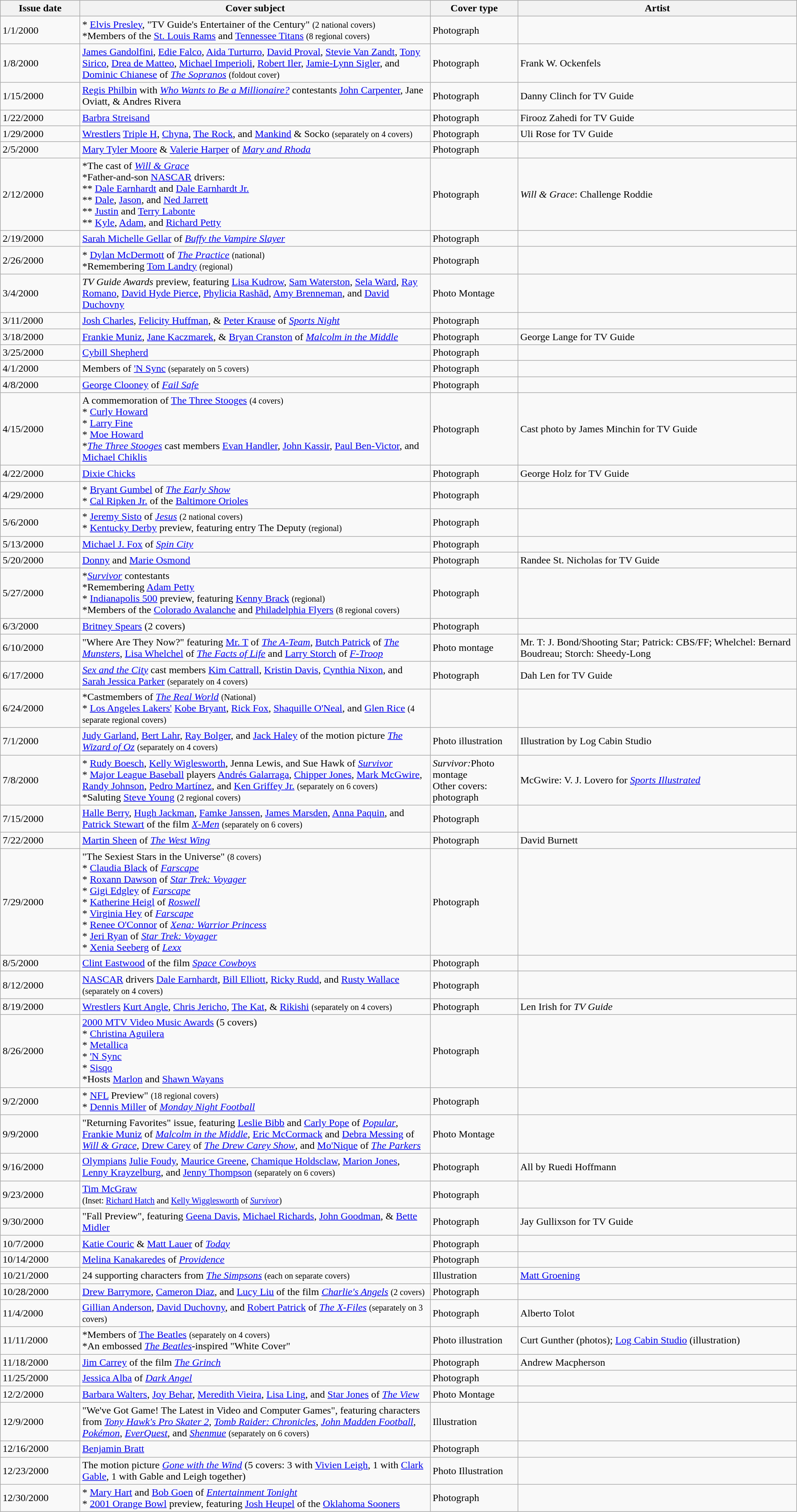<table class="wikitable sortable"  style="width:100%;">
<tr>
<th style="width:10%;">Issue date</th>
<th style="width:44%;">Cover subject</th>
<th style="width:11%;">Cover type</th>
<th style="width:35%;">Artist</th>
</tr>
<tr>
<td>1/1/2000</td>
<td>* <a href='#'>Elvis Presley</a>, "TV Guide's Entertainer of the Century" <small>(2 national covers)</small><br>*Members of the <a href='#'>St. Louis Rams</a> and <a href='#'>Tennessee Titans</a> <small>(8 regional covers)</small></td>
<td>Photograph</td>
<td></td>
</tr>
<tr>
<td>1/8/2000</td>
<td><a href='#'>James Gandolfini</a>, <a href='#'>Edie Falco</a>, <a href='#'>Aida Turturro</a>, <a href='#'>David Proval</a>, <a href='#'>Stevie Van Zandt</a>, <a href='#'>Tony Sirico</a>, <a href='#'>Drea de Matteo</a>, <a href='#'>Michael Imperioli</a>, <a href='#'>Robert Iler</a>, <a href='#'>Jamie-Lynn Sigler</a>, and <a href='#'>Dominic Chianese</a> of <em><a href='#'>The Sopranos</a></em> <small>(foldout cover)</small></td>
<td>Photograph</td>
<td>Frank W. Ockenfels</td>
</tr>
<tr>
<td>1/15/2000</td>
<td><a href='#'>Regis Philbin</a> with <em><a href='#'>Who Wants to Be a Millionaire?</a></em> contestants <a href='#'>John Carpenter</a>, Jane Oviatt, & Andres Rivera</td>
<td>Photograph</td>
<td>Danny Clinch for TV Guide</td>
</tr>
<tr>
<td>1/22/2000</td>
<td><a href='#'>Barbra Streisand</a></td>
<td>Photograph</td>
<td>Firooz Zahedi for TV Guide</td>
</tr>
<tr>
<td>1/29/2000</td>
<td><a href='#'>Wrestlers</a> <a href='#'>Triple H</a>, <a href='#'>Chyna</a>, <a href='#'>The Rock</a>, and <a href='#'>Mankind</a> & Socko <small>(separately on 4 covers)</small></td>
<td>Photograph</td>
<td>Uli Rose for TV Guide</td>
</tr>
<tr>
<td>2/5/2000</td>
<td><a href='#'>Mary Tyler Moore</a> & <a href='#'>Valerie Harper</a> of <em><a href='#'>Mary and Rhoda</a></em></td>
<td>Photograph</td>
<td></td>
</tr>
<tr>
<td>2/12/2000</td>
<td>*The cast of <em><a href='#'>Will & Grace</a></em><br>*Father-and-son <a href='#'>NASCAR</a> drivers:<br>** <a href='#'>Dale Earnhardt</a> and <a href='#'>Dale Earnhardt Jr.</a><br>** <a href='#'>Dale</a>, <a href='#'>Jason</a>, and <a href='#'>Ned Jarrett</a><br>** <a href='#'>Justin</a> and <a href='#'>Terry Labonte</a><br>** <a href='#'>Kyle</a>, <a href='#'>Adam</a>, and <a href='#'>Richard Petty</a></td>
<td>Photograph</td>
<td><em>Will & Grace</em>: Challenge Roddie</td>
</tr>
<tr>
<td>2/19/2000</td>
<td><a href='#'>Sarah Michelle Gellar</a> of <em><a href='#'>Buffy the Vampire Slayer</a></em></td>
<td>Photograph</td>
<td></td>
</tr>
<tr>
<td>2/26/2000</td>
<td>* <a href='#'>Dylan McDermott</a> of <em><a href='#'>The Practice</a></em> <small>(national)</small><br>*Remembering <a href='#'>Tom Landry</a> <small>(regional)</small></td>
<td>Photograph</td>
<td></td>
</tr>
<tr>
<td>3/4/2000</td>
<td><em>TV Guide Awards</em> preview, featuring <a href='#'>Lisa Kudrow</a>, <a href='#'>Sam Waterston</a>, <a href='#'>Sela Ward</a>, <a href='#'>Ray Romano</a>, <a href='#'>David Hyde Pierce</a>, <a href='#'>Phylicia Rashād</a>, <a href='#'>Amy Brenneman</a>, and <a href='#'>David Duchovny</a></td>
<td>Photo Montage</td>
<td></td>
</tr>
<tr>
<td>3/11/2000</td>
<td><a href='#'>Josh Charles</a>, <a href='#'>Felicity Huffman</a>, & <a href='#'>Peter Krause</a> of <em><a href='#'>Sports Night</a></em></td>
<td>Photograph</td>
<td></td>
</tr>
<tr>
<td>3/18/2000</td>
<td><a href='#'>Frankie Muniz</a>, <a href='#'>Jane Kaczmarek</a>, & <a href='#'>Bryan Cranston</a> of <em><a href='#'>Malcolm in the Middle</a></em></td>
<td>Photograph</td>
<td>George Lange for TV Guide</td>
</tr>
<tr>
<td>3/25/2000</td>
<td><a href='#'>Cybill Shepherd</a></td>
<td>Photograph</td>
<td></td>
</tr>
<tr>
<td>4/1/2000</td>
<td>Members of <a href='#'>'N Sync</a> <small>(separately on 5 covers)</small></td>
<td>Photograph</td>
<td></td>
</tr>
<tr>
<td>4/8/2000</td>
<td><a href='#'>George Clooney</a> of <em><a href='#'>Fail Safe</a></em></td>
<td>Photograph</td>
<td></td>
</tr>
<tr>
<td>4/15/2000</td>
<td>A commemoration of <a href='#'>The Three Stooges</a> <small>(4 covers)</small><br>* <a href='#'>Curly Howard</a><br>* <a href='#'>Larry Fine</a><br>* <a href='#'>Moe Howard</a><br>*<em><a href='#'>The Three Stooges</a></em> cast members <a href='#'>Evan Handler</a>, <a href='#'>John Kassir</a>, <a href='#'>Paul Ben-Victor</a>, and <a href='#'>Michael Chiklis</a></td>
<td>Photograph</td>
<td>Cast photo by James Minchin for TV Guide</td>
</tr>
<tr>
<td>4/22/2000</td>
<td><a href='#'>Dixie Chicks</a></td>
<td>Photograph</td>
<td>George Holz for TV Guide</td>
</tr>
<tr>
<td>4/29/2000</td>
<td>* <a href='#'>Bryant Gumbel</a> of <em><a href='#'>The Early Show</a></em><br>* <a href='#'>Cal Ripken Jr.</a> of the <a href='#'>Baltimore Orioles</a></td>
<td>Photograph</td>
<td></td>
</tr>
<tr>
<td>5/6/2000</td>
<td>* <a href='#'>Jeremy Sisto</a> of <em><a href='#'>Jesus</a></em> <small>(2 national covers)</small><br>* <a href='#'>Kentucky Derby</a> preview, featuring entry The Deputy <small>(regional)</small></td>
<td>Photograph</td>
<td></td>
</tr>
<tr>
<td>5/13/2000</td>
<td><a href='#'>Michael J. Fox</a> of <em><a href='#'>Spin City</a></em></td>
<td>Photograph</td>
<td></td>
</tr>
<tr>
<td>5/20/2000</td>
<td><a href='#'>Donny</a> and <a href='#'>Marie Osmond</a></td>
<td>Photograph</td>
<td>Randee St. Nicholas for TV Guide</td>
</tr>
<tr>
<td>5/27/2000</td>
<td>*<em><a href='#'>Survivor</a></em> contestants<br>*Remembering <a href='#'>Adam Petty</a><br>* <a href='#'>Indianapolis 500</a> preview, featuring <a href='#'>Kenny Brack</a> <small>(regional)</small><br>*Members of the <a href='#'>Colorado Avalanche</a> and <a href='#'>Philadelphia Flyers</a> <small>(8 regional covers)</small></td>
<td>Photograph</td>
<td></td>
</tr>
<tr>
<td>6/3/2000</td>
<td><a href='#'>Britney Spears</a> (2 covers)</td>
<td>Photograph</td>
<td></td>
</tr>
<tr>
<td>6/10/2000</td>
<td>"Where Are They Now?" featuring <a href='#'>Mr. T</a> of <em><a href='#'>The A-Team</a></em>, <a href='#'>Butch Patrick</a> of <em><a href='#'>The Munsters</a></em>, <a href='#'>Lisa Whelchel</a> of <em><a href='#'>The Facts of Life</a></em> and <a href='#'>Larry Storch</a> of <em><a href='#'>F-Troop</a></em></td>
<td>Photo montage</td>
<td>Mr. T: J. Bond/Shooting Star; Patrick: CBS/FF; Whelchel: Bernard Boudreau; Storch: Sheedy-Long</td>
</tr>
<tr>
<td>6/17/2000</td>
<td><em><a href='#'>Sex and the City</a></em> cast members <a href='#'>Kim Cattrall</a>, <a href='#'>Kristin Davis</a>, <a href='#'>Cynthia Nixon</a>, and <a href='#'>Sarah Jessica Parker</a> <small>(separately on 4 covers)</small></td>
<td>Photograph</td>
<td>Dah Len for TV Guide</td>
</tr>
<tr>
<td>6/24/2000</td>
<td>*Castmembers of <em><a href='#'>The Real World</a></em> <small>(National)</small><br>* <a href='#'>Los Angeles Lakers'</a> <a href='#'>Kobe Bryant</a>, <a href='#'>Rick Fox</a>, <a href='#'>Shaquille O'Neal</a>, and <a href='#'>Glen Rice</a> <small>(4 separate regional covers)</small></td>
<td></td>
<td></td>
</tr>
<tr>
<td>7/1/2000</td>
<td><a href='#'>Judy Garland</a>, <a href='#'>Bert Lahr</a>, <a href='#'>Ray Bolger</a>, and <a href='#'>Jack Haley</a> of the motion picture <em><a href='#'>The Wizard of Oz</a></em> <small>(separately on 4 covers)</small></td>
<td>Photo illustration</td>
<td>Illustration by Log Cabin Studio</td>
</tr>
<tr>
<td>7/8/2000</td>
<td>* <a href='#'>Rudy Boesch</a>, <a href='#'>Kelly Wiglesworth</a>, Jenna Lewis, and Sue Hawk of <em><a href='#'>Survivor</a></em><br>* <a href='#'>Major League Baseball</a> players <a href='#'>Andrés Galarraga</a>, <a href='#'>Chipper Jones</a>, <a href='#'>Mark McGwire</a>, <a href='#'>Randy Johnson</a>, <a href='#'>Pedro Martínez</a>, and <a href='#'>Ken Griffey Jr.</a> <small>(separately on 6 covers)</small><br>*Saluting <a href='#'>Steve Young</a> <small>(2 regional covers)</small></td>
<td><em>Survivor:</em>Photo montage<br>Other covers: photograph</td>
<td>McGwire: V. J. Lovero for <em><a href='#'>Sports Illustrated</a></em></td>
</tr>
<tr>
<td>7/15/2000</td>
<td><a href='#'>Halle Berry</a>, <a href='#'>Hugh Jackman</a>, <a href='#'>Famke Janssen</a>, <a href='#'>James Marsden</a>, <a href='#'>Anna Paquin</a>, and <a href='#'>Patrick Stewart</a> of the film <em><a href='#'>X-Men</a></em> <small>(separately on 6 covers)</small></td>
<td>Photograph</td>
<td></td>
</tr>
<tr>
<td>7/22/2000</td>
<td><a href='#'>Martin Sheen</a> of <em><a href='#'>The West Wing</a></em></td>
<td>Photograph</td>
<td>David Burnett</td>
</tr>
<tr>
<td>7/29/2000</td>
<td>"The Sexiest Stars in the Universe" <small>(8 covers)</small><br>* <a href='#'>Claudia Black</a> of <em><a href='#'>Farscape</a></em><br>* <a href='#'>Roxann Dawson</a> of <em><a href='#'>Star Trek: Voyager</a></em><br>* <a href='#'>Gigi Edgley</a> of <em><a href='#'>Farscape</a></em><br>* <a href='#'>Katherine Heigl</a> of <em><a href='#'>Roswell</a></em><br>* <a href='#'>Virginia Hey</a> of <em><a href='#'>Farscape</a></em><br>* <a href='#'>Renee O'Connor</a> of <em><a href='#'>Xena: Warrior Princess</a></em><br>* <a href='#'>Jeri Ryan</a> of <em><a href='#'>Star Trek: Voyager</a></em><br>* <a href='#'>Xenia Seeberg</a> of <em><a href='#'>Lexx</a></em></td>
<td>Photograph</td>
<td></td>
</tr>
<tr>
<td>8/5/2000</td>
<td><a href='#'>Clint Eastwood</a> of the film <em><a href='#'>Space Cowboys</a></em></td>
<td>Photograph</td>
<td></td>
</tr>
<tr>
<td>8/12/2000</td>
<td><a href='#'>NASCAR</a> drivers <a href='#'>Dale Earnhardt</a>, <a href='#'>Bill Elliott</a>, <a href='#'>Ricky Rudd</a>, and <a href='#'>Rusty Wallace</a> <small>(separately on 4 covers)</small></td>
<td>Photograph</td>
<td></td>
</tr>
<tr>
<td>8/19/2000</td>
<td><a href='#'>Wrestlers</a> <a href='#'>Kurt Angle</a>, <a href='#'>Chris Jericho</a>, <a href='#'>The Kat</a>, & <a href='#'>Rikishi</a> <small>(separately on 4 covers)</small></td>
<td>Photograph</td>
<td>Len Irish for <em>TV Guide</em></td>
</tr>
<tr>
<td>8/26/2000</td>
<td><a href='#'>2000 MTV Video Music Awards</a> (5 covers)<br>* <a href='#'>Christina Aguilera</a><br>* <a href='#'>Metallica</a><br>* <a href='#'>'N Sync</a><br>* <a href='#'>Sisqo</a><br>*Hosts <a href='#'>Marlon</a> and <a href='#'>Shawn Wayans</a></td>
<td>Photograph</td>
<td></td>
</tr>
<tr>
<td>9/2/2000</td>
<td>* <a href='#'>NFL</a> Preview" <small>(18 regional covers)</small><br>* <a href='#'>Dennis Miller</a> of <em><a href='#'>Monday Night Football</a></em></td>
<td>Photograph</td>
<td></td>
</tr>
<tr>
<td>9/9/2000</td>
<td>"Returning Favorites" issue, featuring <a href='#'>Leslie Bibb</a> and <a href='#'>Carly Pope</a> of <em><a href='#'>Popular</a></em>, <a href='#'>Frankie Muniz</a> of <em><a href='#'>Malcolm in the Middle</a></em>, <a href='#'>Eric McCormack</a> and <a href='#'>Debra Messing</a> of <em><a href='#'>Will & Grace</a></em>, <a href='#'>Drew Carey</a> of <em><a href='#'>The Drew Carey Show</a></em>, and <a href='#'>Mo'Nique</a> of <em><a href='#'>The Parkers</a></em></td>
<td>Photo Montage</td>
<td></td>
</tr>
<tr>
<td>9/16/2000</td>
<td><a href='#'>Olympians</a> <a href='#'>Julie Foudy</a>, <a href='#'>Maurice Greene</a>, <a href='#'>Chamique Holdsclaw</a>, <a href='#'>Marion Jones</a>, <a href='#'>Lenny Krayzelburg</a>, and <a href='#'>Jenny Thompson</a> <small>(separately on 6 covers)</small></td>
<td>Photograph</td>
<td>All by Ruedi Hoffmann</td>
</tr>
<tr>
<td>9/23/2000</td>
<td><a href='#'>Tim McGraw</a><br><small>(Inset: <a href='#'>Richard Hatch</a> and <a href='#'>Kelly Wigglesworth</a> of <em><a href='#'>Survivor</a></em>)</small></td>
<td>Photograph</td>
<td></td>
</tr>
<tr>
<td>9/30/2000</td>
<td>"Fall Preview", featuring <a href='#'>Geena Davis</a>, <a href='#'>Michael Richards</a>, <a href='#'>John Goodman</a>, & <a href='#'>Bette Midler</a></td>
<td>Photograph</td>
<td>Jay Gullixson for TV Guide</td>
</tr>
<tr>
<td>10/7/2000</td>
<td><a href='#'>Katie Couric</a> & <a href='#'>Matt Lauer</a> of <em><a href='#'>Today</a></em></td>
<td>Photograph</td>
<td></td>
</tr>
<tr>
<td>10/14/2000</td>
<td><a href='#'>Melina Kanakaredes</a> of <em><a href='#'>Providence</a></em></td>
<td>Photograph</td>
<td></td>
</tr>
<tr>
<td>10/21/2000</td>
<td>24 supporting characters from <em><a href='#'>The Simpsons</a></em> <small>(each on separate covers)</small></td>
<td>Illustration</td>
<td><a href='#'>Matt Groening</a></td>
</tr>
<tr>
<td>10/28/2000</td>
<td><a href='#'>Drew Barrymore</a>, <a href='#'>Cameron Diaz</a>, and <a href='#'>Lucy Liu</a> of the film <em><a href='#'>Charlie's Angels</a></em> <small>(2 covers)</small></td>
<td>Photograph</td>
<td></td>
</tr>
<tr>
<td>11/4/2000</td>
<td><a href='#'>Gillian Anderson</a>, <a href='#'>David Duchovny</a>, and <a href='#'>Robert Patrick</a> of <em><a href='#'>The X-Files</a></em> <small>(separately on 3 covers)</small></td>
<td>Photograph</td>
<td>Alberto Tolot</td>
</tr>
<tr>
<td>11/11/2000</td>
<td>*Members of <a href='#'>The Beatles</a> <small>(separately on 4 covers)</small><br>*An embossed <em><a href='#'>The Beatles</a></em>-inspired "White Cover"</td>
<td>Photo illustration</td>
<td>Curt Gunther (photos); <a href='#'>Log Cabin Studio</a> (illustration)</td>
</tr>
<tr>
<td>11/18/2000</td>
<td><a href='#'>Jim Carrey</a> of the film <em><a href='#'>The Grinch</a></em></td>
<td>Photograph</td>
<td>Andrew Macpherson</td>
</tr>
<tr>
<td>11/25/2000</td>
<td><a href='#'>Jessica Alba</a> of <em><a href='#'>Dark Angel</a></em></td>
<td>Photograph</td>
<td></td>
</tr>
<tr>
<td>12/2/2000</td>
<td><a href='#'>Barbara Walters</a>, <a href='#'>Joy Behar</a>, <a href='#'>Meredith Vieira</a>, <a href='#'>Lisa Ling</a>, and <a href='#'>Star Jones</a> of <em><a href='#'>The View</a></em></td>
<td>Photo Montage</td>
<td></td>
</tr>
<tr>
<td>12/9/2000</td>
<td>"We've Got Game! The Latest in Video and Computer Games", featuring characters from <em><a href='#'>Tony Hawk's Pro Skater 2</a></em>, <em><a href='#'>Tomb Raider: Chronicles</a></em>, <em><a href='#'>John Madden Football</a></em>, <em><a href='#'>Pokémon</a></em>, <em><a href='#'>EverQuest</a></em>, and <em><a href='#'>Shenmue</a></em> <small>(separately on 6 covers)</small></td>
<td>Illustration</td>
<td></td>
</tr>
<tr>
<td>12/16/2000</td>
<td><a href='#'>Benjamin Bratt</a></td>
<td>Photograph</td>
<td></td>
</tr>
<tr>
<td>12/23/2000</td>
<td>The motion picture <em><a href='#'>Gone with the Wind</a></em> (5 covers: 3 with <a href='#'>Vivien Leigh</a>, 1 with <a href='#'>Clark Gable</a>, 1 with Gable and Leigh together)</td>
<td>Photo Illustration</td>
<td></td>
</tr>
<tr>
<td>12/30/2000</td>
<td>* <a href='#'>Mary Hart</a> and <a href='#'>Bob Goen</a> of <em><a href='#'>Entertainment Tonight</a></em><br>* <a href='#'>2001 Orange Bowl</a> preview, featuring <a href='#'>Josh Heupel</a> of the <a href='#'>Oklahoma Sooners</a></td>
<td>Photograph</td>
<td></td>
</tr>
</table>
